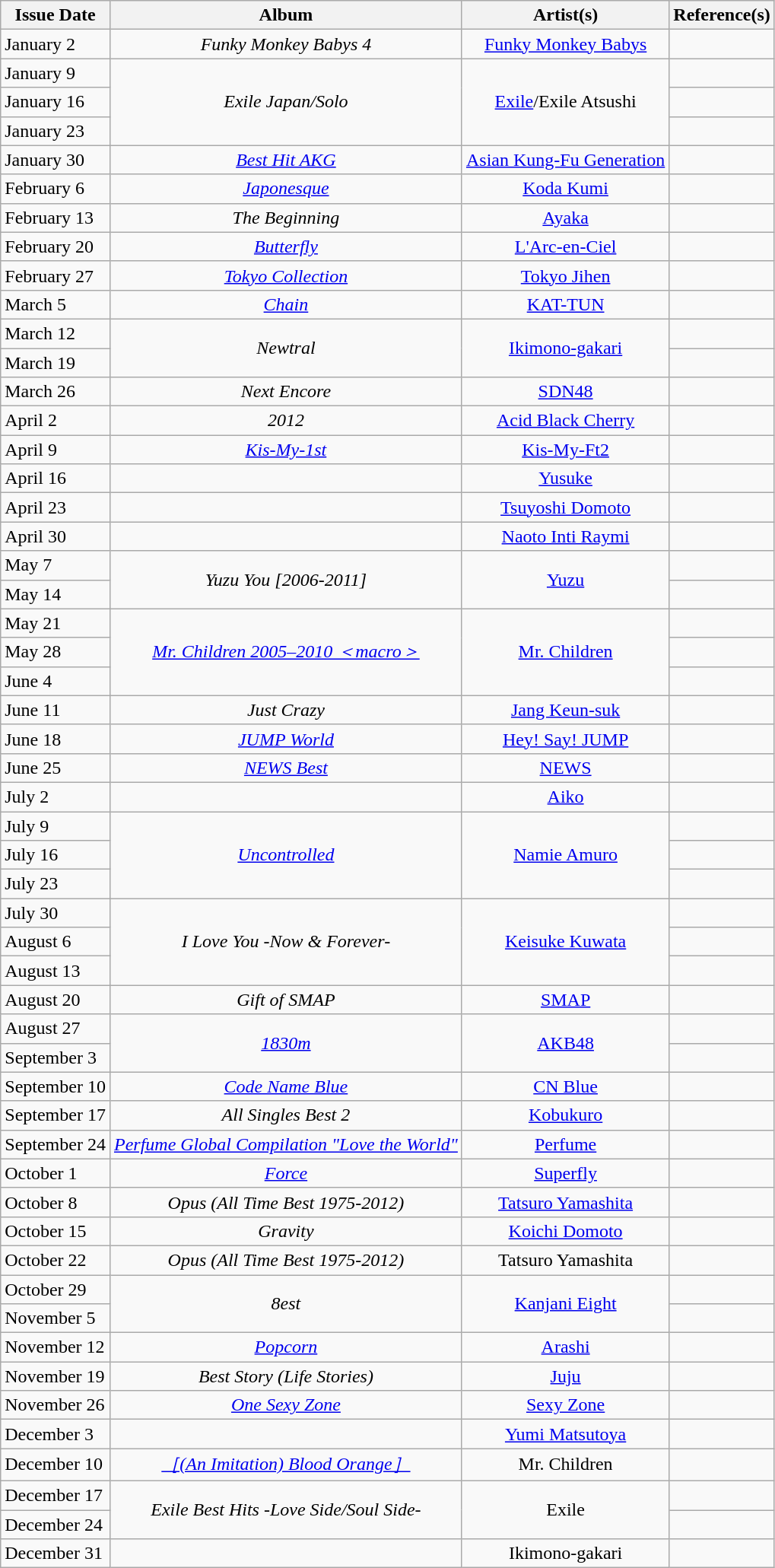<table class="wikitable">
<tr>
<th style="text-align: center;">Issue Date</th>
<th style="text-align: center;">Album</th>
<th style="text-align: center;">Artist(s)</th>
<th style="text-align: center;">Reference(s)</th>
</tr>
<tr>
<td>January 2</td>
<td style="text-align: center;"><em>Funky Monkey Babys 4</em></td>
<td style="text-align: center;"><a href='#'>Funky Monkey Babys</a></td>
<td style="text-align: center;"></td>
</tr>
<tr>
<td>January 9</td>
<td style="text-align: center;" rowspan="3"><em>Exile Japan/Solo</em></td>
<td style="text-align: center;" rowspan="3"><a href='#'>Exile</a>/Exile Atsushi</td>
<td style="text-align: center;"></td>
</tr>
<tr>
<td>January 16</td>
<td style="text-align: center;"></td>
</tr>
<tr>
<td>January 23</td>
<td style="text-align: center;"></td>
</tr>
<tr>
<td>January 30</td>
<td style="text-align: center;"><em><a href='#'>Best Hit AKG</a></em></td>
<td style="text-align: center;"><a href='#'>Asian Kung-Fu Generation</a></td>
<td style="text-align: center;"></td>
</tr>
<tr>
<td>February 6</td>
<td style="text-align: center;"><em><a href='#'>Japonesque</a></em></td>
<td style="text-align: center;"><a href='#'>Koda Kumi</a></td>
<td style="text-align: center;"></td>
</tr>
<tr>
<td>February 13</td>
<td style="text-align: center;"><em>The Beginning</em></td>
<td style="text-align: center;"><a href='#'>Ayaka</a></td>
<td style="text-align: center;"></td>
</tr>
<tr>
<td>February 20</td>
<td style="text-align: center;"><em><a href='#'>Butterfly</a></em></td>
<td style="text-align: center;"><a href='#'>L'Arc-en-Ciel</a></td>
<td style="text-align: center;"></td>
</tr>
<tr>
<td>February 27</td>
<td style="text-align: center;"><em><a href='#'>Tokyo Collection</a></em></td>
<td style="text-align: center;"><a href='#'>Tokyo Jihen</a></td>
<td style="text-align: center;"></td>
</tr>
<tr>
<td>March 5</td>
<td style="text-align: center;"><em><a href='#'>Chain</a></em></td>
<td style="text-align: center;"><a href='#'>KAT-TUN</a></td>
<td style="text-align: center;"></td>
</tr>
<tr>
<td>March 12</td>
<td style="text-align: center;" rowspan="2"><em>Newtral</em></td>
<td style="text-align: center;" rowspan="2"><a href='#'>Ikimono-gakari</a></td>
<td style="text-align: center;"></td>
</tr>
<tr>
<td>March 19</td>
<td style="text-align: center;"></td>
</tr>
<tr>
<td>March 26</td>
<td style="text-align: center;"><em>Next Encore</em></td>
<td style="text-align: center;"><a href='#'>SDN48</a></td>
<td style="text-align: center;"></td>
</tr>
<tr>
<td>April 2</td>
<td style="text-align: center;"><em>2012</em></td>
<td style="text-align: center;"><a href='#'>Acid Black Cherry</a></td>
<td style="text-align: center;"></td>
</tr>
<tr>
<td>April 9</td>
<td style="text-align: center;"><em><a href='#'>Kis-My-1st</a></em></td>
<td style="text-align: center;"><a href='#'>Kis-My-Ft2</a></td>
<td style="text-align: center;"></td>
</tr>
<tr>
<td>April 16</td>
<td style="text-align: center;"></td>
<td style="text-align: center;"><a href='#'>Yusuke</a></td>
<td style="text-align: center;"></td>
</tr>
<tr>
<td>April 23</td>
<td style="text-align: center;"></td>
<td style="text-align: center;"><a href='#'>Tsuyoshi Domoto</a></td>
<td style="text-align: center;"></td>
</tr>
<tr>
<td>April 30</td>
<td style="text-align: center;"></td>
<td style="text-align: center;"><a href='#'>Naoto Inti Raymi</a></td>
<td style="text-align: center;"></td>
</tr>
<tr>
<td>May 7</td>
<td style="text-align: center;" rowspan="2"><em>Yuzu You [2006-2011]</em></td>
<td style="text-align: center;" rowspan="2"><a href='#'>Yuzu</a></td>
<td style="text-align: center;"></td>
</tr>
<tr>
<td>May 14</td>
<td style="text-align: center;"></td>
</tr>
<tr>
<td>May 21</td>
<td style="text-align: center;" rowspan="3"><em><a href='#'>Mr. Children 2005–2010 ＜macro＞</a></em></td>
<td style="text-align: center;" rowspan="3"><a href='#'>Mr. Children</a></td>
<td style="text-align: center;"></td>
</tr>
<tr>
<td>May 28</td>
<td style="text-align: center;"></td>
</tr>
<tr>
<td>June 4</td>
<td style="text-align: center;"></td>
</tr>
<tr>
<td>June 11</td>
<td style="text-align: center;"><em>Just Crazy</em></td>
<td style="text-align: center;"><a href='#'>Jang Keun-suk</a></td>
<td style="text-align: center;"></td>
</tr>
<tr>
<td>June 18</td>
<td style="text-align: center;"><em><a href='#'>JUMP World</a></em></td>
<td style="text-align: center;"><a href='#'>Hey! Say! JUMP</a></td>
<td style="text-align: center;"></td>
</tr>
<tr>
<td>June 25</td>
<td style="text-align: center;"><em><a href='#'>NEWS Best</a></em></td>
<td style="text-align: center;"><a href='#'>NEWS</a></td>
<td style="text-align: center;"></td>
</tr>
<tr>
<td>July 2</td>
<td style="text-align: center;"></td>
<td style="text-align: center;"><a href='#'>Aiko</a></td>
<td style="text-align: center;"></td>
</tr>
<tr>
<td>July 9</td>
<td style="text-align: center;" rowspan="3"><em><a href='#'>Uncontrolled</a></em></td>
<td style="text-align: center;" rowspan="3"><a href='#'>Namie Amuro</a></td>
<td style="text-align: center;"></td>
</tr>
<tr>
<td>July 16</td>
<td style="text-align: center;"></td>
</tr>
<tr>
<td>July 23</td>
<td style="text-align: center;"></td>
</tr>
<tr>
<td>July 30</td>
<td style="text-align: center;" rowspan="3"><em>I Love You -Now & Forever-</em></td>
<td style="text-align: center;" rowspan="3"><a href='#'>Keisuke Kuwata</a></td>
<td style="text-align: center;"></td>
</tr>
<tr>
<td>August 6</td>
<td style="text-align: center;"></td>
</tr>
<tr>
<td>August 13</td>
<td style="text-align: center;"></td>
</tr>
<tr>
<td>August 20</td>
<td style="text-align: center;"><em>Gift of SMAP</em></td>
<td style="text-align: center;"><a href='#'>SMAP</a></td>
<td style="text-align: center;"></td>
</tr>
<tr>
<td>August 27</td>
<td style="text-align: center;" rowspan="2"><em><a href='#'>1830m</a></em></td>
<td style="text-align: center;" rowspan="2"><a href='#'>AKB48</a></td>
<td style="text-align: center;"></td>
</tr>
<tr>
<td>September 3</td>
<td style="text-align: center;"></td>
</tr>
<tr>
<td>September 10</td>
<td style="text-align: center;"><em><a href='#'>Code Name Blue</a></em></td>
<td style="text-align: center;"><a href='#'>CN Blue</a></td>
<td style="text-align: center;"></td>
</tr>
<tr>
<td>September 17</td>
<td style="text-align: center;"><em>All Singles Best 2</em></td>
<td style="text-align: center;"><a href='#'>Kobukuro</a></td>
<td style="text-align: center;"></td>
</tr>
<tr>
<td>September 24</td>
<td style="text-align: center;"><em><a href='#'>Perfume Global Compilation "Love the World"</a></em></td>
<td style="text-align: center;"><a href='#'>Perfume</a></td>
<td style="text-align: center;"></td>
</tr>
<tr>
<td>October 1</td>
<td style="text-align: center;"><em><a href='#'>Force</a></em></td>
<td style="text-align: center;"><a href='#'>Superfly</a></td>
<td style="text-align: center;"></td>
</tr>
<tr>
<td>October 8</td>
<td style="text-align: center;"><em>Opus (All Time Best 1975-2012)</em></td>
<td style="text-align: center;"><a href='#'>Tatsuro Yamashita</a></td>
<td style="text-align: center;"></td>
</tr>
<tr>
<td>October 15</td>
<td style="text-align: center;"><em>Gravity</em></td>
<td style="text-align: center;"><a href='#'>Koichi Domoto</a></td>
<td style="text-align: center;"></td>
</tr>
<tr>
<td>October 22</td>
<td style="text-align: center;"><em>Opus (All Time Best 1975-2012)</em></td>
<td style="text-align: center;">Tatsuro Yamashita</td>
<td style="text-align: center;"></td>
</tr>
<tr>
<td>October 29</td>
<td style="text-align: center;" rowspan="2"><em>8est</em></td>
<td style="text-align: center;" rowspan="2"><a href='#'>Kanjani Eight</a></td>
<td style="text-align: center;"></td>
</tr>
<tr>
<td>November 5</td>
<td style="text-align: center;"></td>
</tr>
<tr>
<td>November 12</td>
<td style="text-align: center;"><em><a href='#'>Popcorn</a></em></td>
<td style="text-align: center;"><a href='#'>Arashi</a></td>
<td style="text-align: center;"></td>
</tr>
<tr>
<td>November 19</td>
<td style="text-align: center;"><em>Best Story (Life Stories)</em></td>
<td style="text-align: center;"><a href='#'>Juju</a></td>
<td style="text-align: center;"></td>
</tr>
<tr>
<td>November 26</td>
<td style="text-align: center;"><em><a href='#'>One Sexy Zone</a></em></td>
<td style="text-align: center;"><a href='#'>Sexy Zone</a></td>
<td style="text-align: center;"></td>
</tr>
<tr>
<td>December 3</td>
<td style="text-align: center;"></td>
<td style="text-align: center;"><a href='#'>Yumi Matsutoya</a></td>
<td style="text-align: center;"></td>
</tr>
<tr>
<td>December 10</td>
<td style="text-align: center;"><em><a href='#'>［(An Imitation) Blood Orange］</a></em></td>
<td style="text-align: center;">Mr. Children</td>
<td style="text-align: center;"></td>
</tr>
<tr>
<td>December 17</td>
<td style="text-align: center;" rowspan="2"><em>Exile Best Hits -Love Side/Soul Side-</em></td>
<td style="text-align: center;" rowspan="2">Exile</td>
<td style="text-align: center;"></td>
</tr>
<tr>
<td>December 24</td>
<td style="text-align: center;"></td>
</tr>
<tr>
<td>December 31</td>
<td style="text-align: center;"></td>
<td style="text-align: center;">Ikimono-gakari</td>
<td style="text-align: center;"></td>
</tr>
</table>
